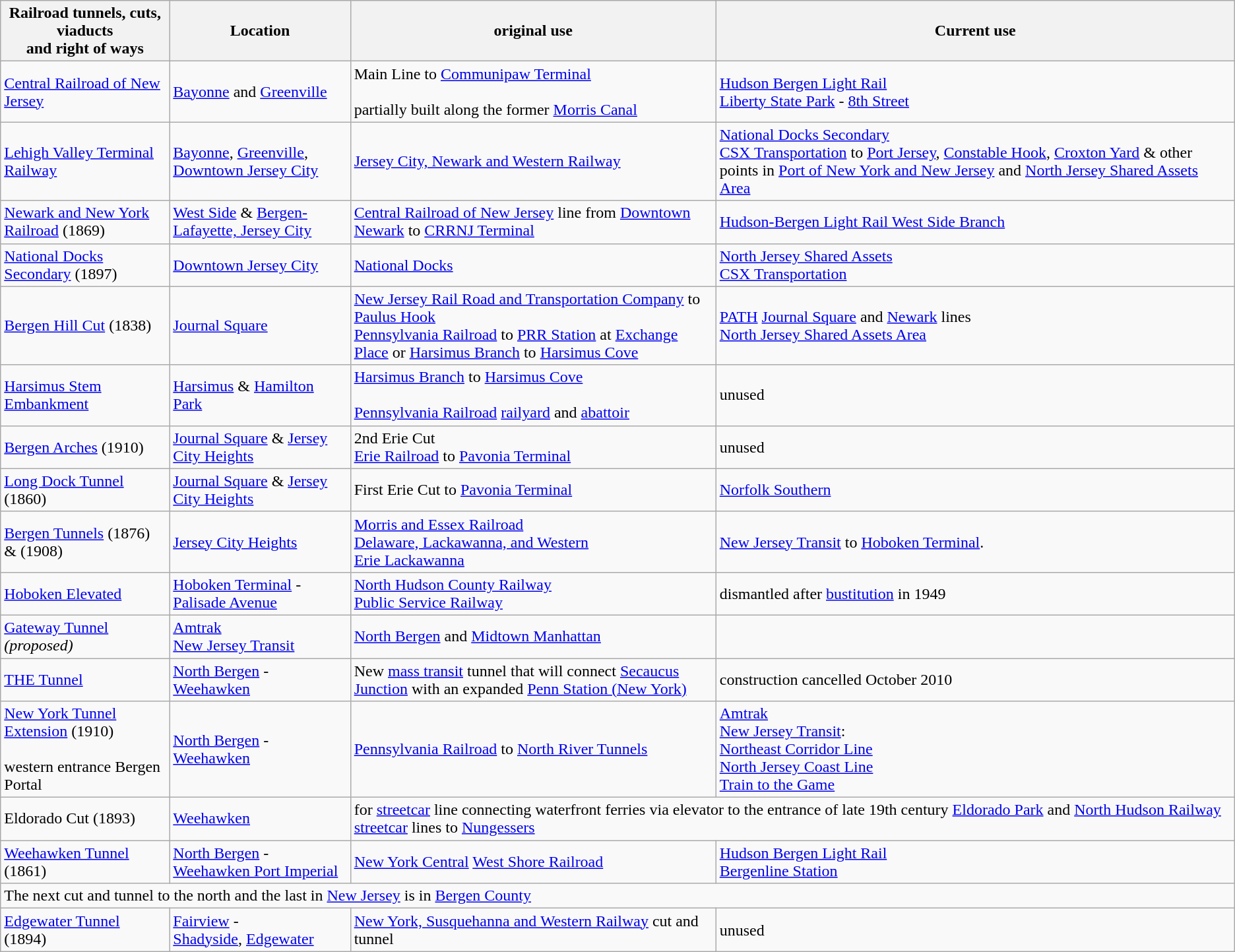<table class=wikitable>
<tr>
<th>Railroad tunnels, cuts, viaducts <br>and right of ways</th>
<th>Location</th>
<th>original use</th>
<th>Current use</th>
</tr>
<tr>
<td><a href='#'>Central Railroad of New Jersey</a></td>
<td><a href='#'>Bayonne</a> and <a href='#'>Greenville</a></td>
<td>Main Line to <a href='#'>Communipaw Terminal</a><br><br>partially built along the former <a href='#'>Morris Canal</a></td>
<td><a href='#'>Hudson Bergen Light Rail</a><br><a href='#'>Liberty State Park</a> - <a href='#'>8th Street</a></td>
</tr>
<tr>
<td><a href='#'>Lehigh Valley Terminal Railway</a></td>
<td><a href='#'>Bayonne</a>, <a href='#'>Greenville</a>, <a href='#'>Downtown Jersey City</a></td>
<td><a href='#'>Jersey City, Newark and Western Railway</a></td>
<td><a href='#'>National Docks Secondary</a><br><a href='#'>CSX Transportation</a> to <a href='#'>Port Jersey</a>, <a href='#'>Constable Hook</a>, <a href='#'>Croxton Yard</a> & other points in <a href='#'>Port of New York and New Jersey</a> and <a href='#'>North Jersey Shared Assets Area</a></td>
</tr>
<tr>
<td><a href='#'>Newark and New York Railroad</a> (1869)</td>
<td><a href='#'>West Side</a> & <a href='#'>Bergen-Lafayette, Jersey City</a></td>
<td><a href='#'>Central Railroad of New Jersey</a> line from <a href='#'>Downtown Newark</a> to <a href='#'>CRRNJ Terminal</a></td>
<td><a href='#'>Hudson-Bergen Light Rail West Side Branch</a></td>
</tr>
<tr>
<td><a href='#'>National Docks Secondary</a> (1897)</td>
<td><a href='#'>Downtown Jersey City</a></td>
<td><a href='#'>National Docks</a></td>
<td><a href='#'>North Jersey Shared Assets</a><br><a href='#'>CSX Transportation</a></td>
</tr>
<tr>
<td><a href='#'>Bergen Hill Cut</a> (1838)</td>
<td><a href='#'>Journal Square</a></td>
<td><a href='#'>New Jersey Rail Road and Transportation Company</a> to <a href='#'>Paulus Hook</a><br><a href='#'>Pennsylvania Railroad</a> to <a href='#'>PRR Station</a> at <a href='#'>Exchange Place</a> or <a href='#'>Harsimus Branch</a> to <a href='#'>Harsimus Cove</a></td>
<td><a href='#'>PATH</a> <a href='#'>Journal Square</a> and <a href='#'>Newark</a> lines <br><a href='#'>North Jersey Shared Assets Area</a></td>
</tr>
<tr>
<td><a href='#'>Harsimus Stem Embankment</a></td>
<td><a href='#'>Harsimus</a> & <a href='#'>Hamilton Park</a></td>
<td><a href='#'>Harsimus Branch</a> to <a href='#'>Harsimus Cove</a><br><br><a href='#'>Pennsylvania Railroad</a> <a href='#'>railyard</a> and <a href='#'>abattoir</a></td>
<td>unused</td>
</tr>
<tr>
<td><a href='#'>Bergen Arches</a> (1910)</td>
<td><a href='#'>Journal Square</a> & <a href='#'>Jersey City Heights</a></td>
<td>2nd Erie Cut<br><a href='#'>Erie Railroad</a> to <a href='#'>Pavonia Terminal</a></td>
<td>unused</td>
</tr>
<tr>
<td><a href='#'>Long Dock Tunnel</a> (1860)</td>
<td><a href='#'>Journal Square</a> & <a href='#'>Jersey City Heights</a></td>
<td>First Erie Cut to <a href='#'>Pavonia Terminal</a></td>
<td><a href='#'>Norfolk Southern</a></td>
</tr>
<tr>
<td><a href='#'>Bergen Tunnels</a> (1876) & (1908)</td>
<td><a href='#'>Jersey City Heights</a></td>
<td><a href='#'>Morris and Essex Railroad</a><br><a href='#'>Delaware, Lackawanna, and Western</a><br><a href='#'>Erie Lackawanna</a></td>
<td><a href='#'>New Jersey Transit</a> to <a href='#'>Hoboken Terminal</a>.<br></td>
</tr>
<tr>
<td><a href='#'>Hoboken Elevated</a></td>
<td><a href='#'>Hoboken Terminal</a> - <a href='#'>Palisade Avenue</a></td>
<td><a href='#'>North Hudson County Railway</a><br><a href='#'>Public Service Railway</a></td>
<td>dismantled after <a href='#'>bustitution</a> in 1949</td>
</tr>
<tr>
<td><a href='#'>Gateway Tunnel</a><br><em>(proposed)</em></td>
<td><a href='#'>Amtrak</a><br><a href='#'>New Jersey Transit</a></td>
<td><a href='#'>North Bergen</a> and <a href='#'>Midtown Manhattan</a></td>
<td></td>
</tr>
<tr>
<td><a href='#'>THE Tunnel</a></td>
<td><a href='#'>North Bergen</a> - <a href='#'>Weehawken</a></td>
<td>New <a href='#'>mass transit</a> tunnel that will connect <a href='#'>Secaucus Junction</a> with an expanded <a href='#'>Penn Station (New York)</a></td>
<td>construction cancelled October 2010</td>
</tr>
<tr>
<td><a href='#'>New York Tunnel Extension</a> (1910)<br><br>western entrance Bergen Portal</td>
<td><a href='#'>North Bergen</a> - <a href='#'>Weehawken</a></td>
<td><a href='#'>Pennsylvania Railroad</a> to  <a href='#'>North River Tunnels</a></td>
<td><a href='#'>Amtrak</a><br><a href='#'>New Jersey Transit</a>:<br><a href='#'>Northeast Corridor Line</a><br><a href='#'>North Jersey Coast Line</a><br><a href='#'>Train to the Game</a></td>
</tr>
<tr>
<td>Eldorado Cut (1893)</td>
<td><a href='#'>Weehawken</a></td>
<td colspan=2>for <a href='#'>streetcar</a> line connecting waterfront ferries via elevator to the entrance of late 19th century <a href='#'>Eldorado Park</a> and <a href='#'>North Hudson Railway</a> <a href='#'>streetcar</a> lines to <a href='#'>Nungessers</a></td>
</tr>
<tr>
<td><a href='#'>Weehawken Tunnel</a> (1861)</td>
<td><a href='#'>North Bergen</a> - <a href='#'>Weehawken Port Imperial</a></td>
<td><a href='#'>New York Central</a> <a href='#'>West Shore Railroad</a></td>
<td><a href='#'>Hudson Bergen Light Rail</a><br><a href='#'>Bergenline Station</a></td>
</tr>
<tr>
<td colspan=4>The next cut and tunnel to the north and the last in <a href='#'>New Jersey</a> is in <a href='#'>Bergen County</a></td>
</tr>
<tr>
<td><a href='#'>Edgewater Tunnel</a> (1894)</td>
<td><a href='#'>Fairview</a> - <br><a href='#'>Shadyside</a>, <a href='#'>Edgewater</a></td>
<td><a href='#'>New York, Susquehanna and Western Railway</a> cut and tunnel</td>
<td>unused</td>
</tr>
</table>
